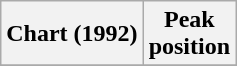<table class="wikitable sortable plainrowheaders" style="text-align:center">
<tr>
<th>Chart (1992)</th>
<th>Peak<br>position</th>
</tr>
<tr>
</tr>
</table>
